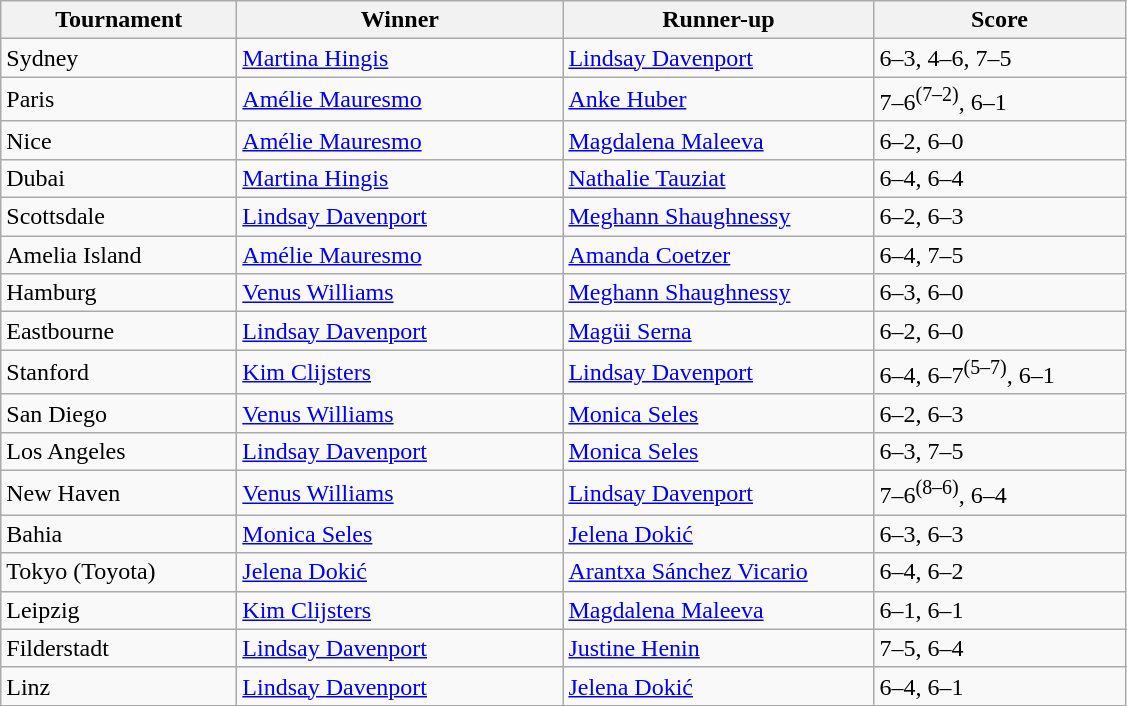<table class="wikitable">
<tr>
<th width="150">Tournament</th>
<th width="210">Winner</th>
<th width="200">Runner-up</th>
<th width="160">Score</th>
</tr>
<tr>
<td>Sydney</td>
<td> <a href='#'>Martina Hingis</a></td>
<td> <a href='#'>Lindsay Davenport</a></td>
<td>6–3, 4–6, 7–5</td>
</tr>
<tr>
<td>Paris</td>
<td> <a href='#'>Amélie Mauresmo</a></td>
<td> <a href='#'>Anke Huber</a></td>
<td>7–6<sup>(7–2)</sup>, 6–1</td>
</tr>
<tr>
<td>Nice</td>
<td> <a href='#'>Amélie Mauresmo</a></td>
<td> <a href='#'>Magdalena Maleeva</a></td>
<td>6–2, 6–0</td>
</tr>
<tr>
<td>Dubai</td>
<td> <a href='#'>Martina Hingis</a></td>
<td> <a href='#'>Nathalie Tauziat</a></td>
<td>6–4, 6–4</td>
</tr>
<tr>
<td>Scottsdale</td>
<td> <a href='#'>Lindsay Davenport</a></td>
<td> <a href='#'>Meghann Shaughnessy</a></td>
<td>6–2, 6–3</td>
</tr>
<tr>
<td>Amelia Island</td>
<td> <a href='#'>Amélie Mauresmo</a></td>
<td> <a href='#'>Amanda Coetzer</a></td>
<td>6–4, 7–5</td>
</tr>
<tr>
<td>Hamburg</td>
<td> <a href='#'>Venus Williams</a></td>
<td> <a href='#'>Meghann Shaughnessy</a></td>
<td>6–3, 6–0</td>
</tr>
<tr>
<td>Eastbourne</td>
<td> <a href='#'>Lindsay Davenport</a></td>
<td> <a href='#'>Magüi Serna</a></td>
<td>6–2, 6–0</td>
</tr>
<tr>
<td>Stanford</td>
<td> <a href='#'>Kim Clijsters</a></td>
<td> <a href='#'>Lindsay Davenport</a></td>
<td>6–4, 6–7<sup>(5–7)</sup>, 6–1</td>
</tr>
<tr>
<td>San Diego</td>
<td> <a href='#'>Venus Williams</a></td>
<td> <a href='#'>Monica Seles</a></td>
<td>6–2, 6–3</td>
</tr>
<tr>
<td>Los Angeles</td>
<td> <a href='#'>Lindsay Davenport</a></td>
<td> <a href='#'>Monica Seles</a></td>
<td>6–3, 7–5</td>
</tr>
<tr>
<td>New Haven</td>
<td> <a href='#'>Venus Williams</a></td>
<td> <a href='#'>Lindsay Davenport</a></td>
<td>7–6<sup>(8–6)</sup>, 6–4</td>
</tr>
<tr>
<td>Bahia</td>
<td> <a href='#'>Monica Seles</a></td>
<td> <a href='#'>Jelena Dokić</a></td>
<td>6–3, 6–3</td>
</tr>
<tr>
<td>Tokyo (Toyota)</td>
<td> <a href='#'>Jelena Dokić</a></td>
<td> <a href='#'>Arantxa Sánchez Vicario</a></td>
<td>6–4, 6–2</td>
</tr>
<tr>
<td>Leipzig</td>
<td> <a href='#'>Kim Clijsters</a></td>
<td> <a href='#'>Magdalena Maleeva</a></td>
<td>6–1, 6–1</td>
</tr>
<tr>
<td>Filderstadt</td>
<td> <a href='#'>Lindsay Davenport</a></td>
<td> <a href='#'>Justine Henin</a></td>
<td>7–5, 6–4</td>
</tr>
<tr>
<td>Linz</td>
<td> <a href='#'>Lindsay Davenport</a></td>
<td> <a href='#'>Jelena Dokić</a></td>
<td>6–4, 6–1</td>
</tr>
</table>
